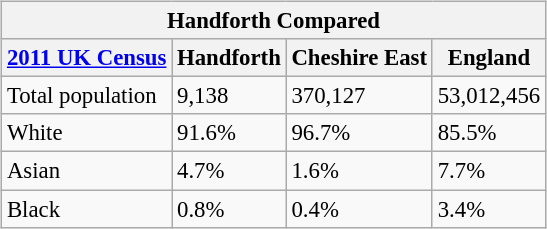<table class="wikitable" style="float: right; margin-left: 1em; font-size: 95%;">
<tr>
<th colspan="4"><strong>Handforth Compared</strong></th>
</tr>
<tr>
<th><strong><a href='#'>2011 UK Census</a></strong></th>
<th><strong>Handforth</strong></th>
<th><strong>Cheshire East</strong></th>
<th><strong>England</strong></th>
</tr>
<tr>
<td>Total population</td>
<td>9,138</td>
<td>370,127</td>
<td>53,012,456</td>
</tr>
<tr>
<td>White</td>
<td>91.6%</td>
<td>96.7%</td>
<td>85.5%</td>
</tr>
<tr>
<td>Asian</td>
<td>4.7%</td>
<td>1.6%</td>
<td>7.7%</td>
</tr>
<tr>
<td>Black</td>
<td>0.8%</td>
<td>0.4%</td>
<td>3.4%</td>
</tr>
</table>
